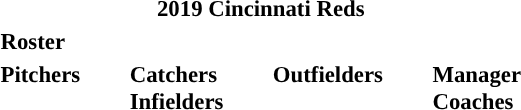<table class="toccolours" style="font-size: 95%;">
<tr>
<th colspan="10">2019 Cincinnati Reds</th>
</tr>
<tr>
<td colspan="10"><strong>Roster</strong></td>
</tr>
<tr>
<td valign="top"><strong>Pitchers</strong><br>






















</td>
<td width="25px"></td>
<td valign="top"><strong>Catchers</strong><br>



<strong>Infielders</strong>









</td>
<td width="25px"></td>
<td valign="top"><strong>Outfielders</strong><br>







</td>
<td width="25px"></td>
<td valign="top"><strong>Manager</strong><br>
<strong>Coaches</strong>
 
 
 
 
 
 
 
 
 
 
  
  
 </td>
</tr>
</table>
